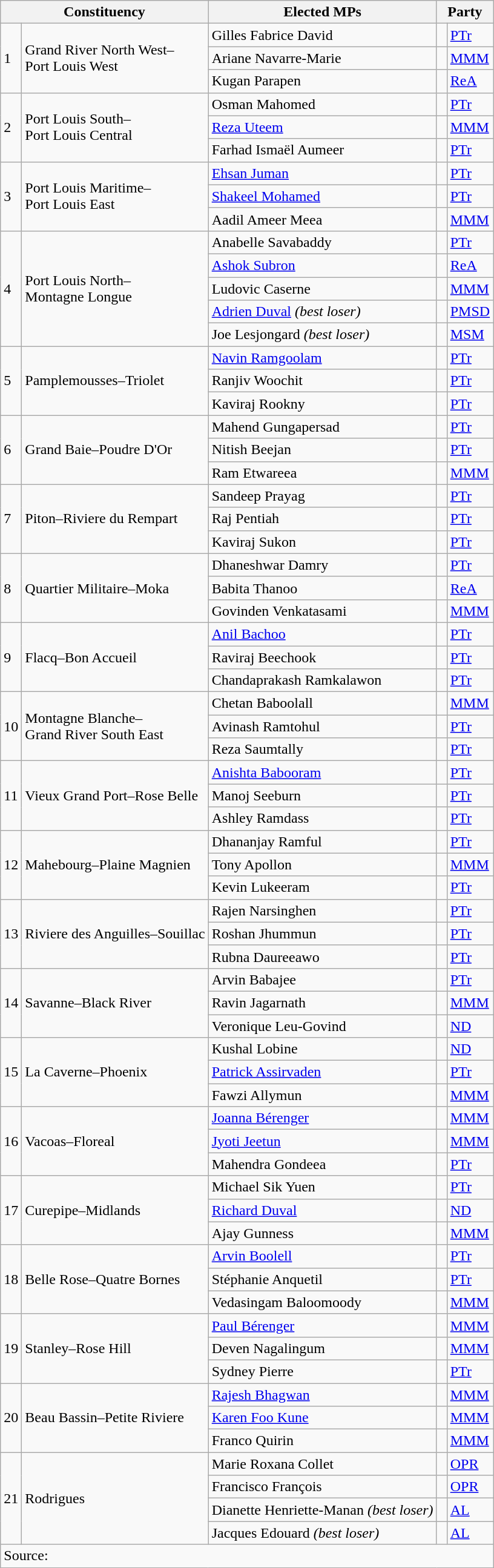<table class="wikitable sortable">
<tr>
<th colspan=2 class=unsortable>Constituency</th>
<th class=unsortable>Elected MPs</th>
<th colspan=2>Party</th>
</tr>
<tr>
<td rowspan=3>1</td>
<td rowspan=3>Grand River North West–<br>Port Louis West</td>
<td>Gilles Fabrice David</td>
<td bgcolor=> </td>
<td><a href='#'>PTr</a></td>
</tr>
<tr>
<td>Ariane Navarre-Marie</td>
<td bgcolor=> </td>
<td><a href='#'>MMM</a></td>
</tr>
<tr>
<td>Kugan Parapen</td>
<td bgcolor=> </td>
<td><a href='#'>ReA</a></td>
</tr>
<tr>
<td rowspan=3>2</td>
<td rowspan=3>Port Louis South–<br>Port Louis Central</td>
<td>Osman Mahomed</td>
<td bgcolor=> </td>
<td><a href='#'>PTr</a></td>
</tr>
<tr>
<td><a href='#'>Reza Uteem</a></td>
<td bgcolor=> </td>
<td><a href='#'>MMM</a></td>
</tr>
<tr>
<td>Farhad Ismaël Aumeer</td>
<td bgcolor=> </td>
<td><a href='#'>PTr</a></td>
</tr>
<tr>
<td rowspan=3>3</td>
<td rowspan=3>Port Louis Maritime–<br>Port Louis East</td>
<td><a href='#'>Ehsan Juman</a></td>
<td bgcolor=> </td>
<td><a href='#'>PTr</a></td>
</tr>
<tr>
<td><a href='#'>Shakeel Mohamed</a></td>
<td bgcolor=> </td>
<td><a href='#'>PTr</a></td>
</tr>
<tr>
<td>Aadil Ameer Meea</td>
<td bgcolor=> </td>
<td><a href='#'>MMM</a></td>
</tr>
<tr>
<td rowspan=5>4</td>
<td rowspan=5>Port Louis North–<br>Montagne Longue</td>
<td>Anabelle Savabaddy</td>
<td bgcolor=> </td>
<td><a href='#'>PTr</a></td>
</tr>
<tr>
<td><a href='#'>Ashok Subron</a></td>
<td bgcolor=> </td>
<td><a href='#'>ReA</a></td>
</tr>
<tr>
<td>Ludovic Caserne</td>
<td bgcolor=> </td>
<td><a href='#'>MMM</a></td>
</tr>
<tr>
<td><a href='#'>Adrien Duval</a> <em>(best loser)</em></td>
<td bgcolor=> </td>
<td><a href='#'>PMSD</a></td>
</tr>
<tr>
<td>Joe Lesjongard <em>(best loser)</em></td>
<td bgcolor=> </td>
<td><a href='#'>MSM</a></td>
</tr>
<tr>
<td rowspan=3>5</td>
<td rowspan=3>Pamplemousses–Triolet</td>
<td><a href='#'>Navin Ramgoolam</a></td>
<td bgcolor=> </td>
<td><a href='#'>PTr</a></td>
</tr>
<tr>
<td>Ranjiv Woochit</td>
<td bgcolor=> </td>
<td><a href='#'>PTr</a></td>
</tr>
<tr>
<td>Kaviraj Rookny</td>
<td bgcolor=> </td>
<td><a href='#'>PTr</a></td>
</tr>
<tr>
<td rowspan=3>6</td>
<td rowspan=3>Grand Baie–Poudre D'Or</td>
<td>Mahend Gungapersad</td>
<td bgcolor=> </td>
<td><a href='#'>PTr</a></td>
</tr>
<tr>
<td>Nitish Beejan</td>
<td bgcolor=> </td>
<td><a href='#'>PTr</a></td>
</tr>
<tr>
<td>Ram Etwareea</td>
<td bgcolor=> </td>
<td><a href='#'>MMM</a></td>
</tr>
<tr>
<td rowspan=3>7</td>
<td rowspan=3>Piton–Riviere du Rempart</td>
<td>Sandeep Prayag</td>
<td bgcolor=> </td>
<td><a href='#'>PTr</a></td>
</tr>
<tr>
<td>Raj Pentiah</td>
<td bgcolor=> </td>
<td><a href='#'>PTr</a></td>
</tr>
<tr>
<td>Kaviraj Sukon</td>
<td bgcolor=> </td>
<td><a href='#'>PTr</a></td>
</tr>
<tr>
<td rowspan=3>8</td>
<td rowspan=3>Quartier Militaire–Moka</td>
<td>Dhaneshwar Damry</td>
<td bgcolor=> </td>
<td><a href='#'>PTr</a></td>
</tr>
<tr>
<td>Babita Thanoo</td>
<td bgcolor=> </td>
<td><a href='#'>ReA</a></td>
</tr>
<tr>
<td>Govinden Venkatasami</td>
<td bgcolor=> </td>
<td><a href='#'>MMM</a></td>
</tr>
<tr>
<td rowspan=3>9</td>
<td rowspan=3>Flacq–Bon Accueil</td>
<td><a href='#'>Anil Bachoo</a></td>
<td bgcolor=> </td>
<td><a href='#'>PTr</a></td>
</tr>
<tr>
<td>Raviraj Beechook</td>
<td bgcolor=> </td>
<td><a href='#'>PTr</a></td>
</tr>
<tr>
<td>Chandaprakash Ramkalawon</td>
<td bgcolor=> </td>
<td><a href='#'>PTr</a></td>
</tr>
<tr>
<td rowspan=3>10</td>
<td rowspan=3>Montagne Blanche–<br>Grand River South East</td>
<td>Chetan Baboolall</td>
<td bgcolor=> </td>
<td><a href='#'>MMM</a></td>
</tr>
<tr>
<td>Avinash Ramtohul</td>
<td bgcolor=> </td>
<td><a href='#'>PTr</a></td>
</tr>
<tr>
<td>Reza Saumtally</td>
<td bgcolor=> </td>
<td><a href='#'>PTr</a></td>
</tr>
<tr>
<td rowspan=3>11</td>
<td rowspan=3>Vieux Grand Port–Rose Belle</td>
<td><a href='#'>Anishta Babooram</a></td>
<td bgcolor=> </td>
<td><a href='#'>PTr</a></td>
</tr>
<tr>
<td>Manoj Seeburn</td>
<td bgcolor=> </td>
<td><a href='#'>PTr</a></td>
</tr>
<tr>
<td>Ashley Ramdass</td>
<td bgcolor=> </td>
<td><a href='#'>PTr</a></td>
</tr>
<tr>
<td rowspan=3>12</td>
<td rowspan=3>Mahebourg–Plaine Magnien</td>
<td>Dhananjay Ramful</td>
<td bgcolor=> </td>
<td><a href='#'>PTr</a></td>
</tr>
<tr>
<td>Tony Apollon</td>
<td bgcolor=> </td>
<td><a href='#'>MMM</a></td>
</tr>
<tr>
<td>Kevin Lukeeram</td>
<td bgcolor=> </td>
<td><a href='#'>PTr</a></td>
</tr>
<tr>
<td rowspan=3>13</td>
<td rowspan=3>Riviere des Anguilles–Souillac</td>
<td>Rajen Narsinghen</td>
<td bgcolor=> </td>
<td><a href='#'>PTr</a></td>
</tr>
<tr>
<td>Roshan Jhummun</td>
<td bgcolor=> </td>
<td><a href='#'>PTr</a></td>
</tr>
<tr>
<td>Rubna Daureeawo</td>
<td bgcolor=> </td>
<td><a href='#'>PTr</a></td>
</tr>
<tr>
<td rowspan=3>14</td>
<td rowspan=3>Savanne–Black River</td>
<td>Arvin Babajee</td>
<td bgcolor=> </td>
<td><a href='#'>PTr</a></td>
</tr>
<tr>
<td>Ravin Jagarnath</td>
<td bgcolor=> </td>
<td><a href='#'>MMM</a></td>
</tr>
<tr>
<td>Veronique Leu-Govind</td>
<td bgcolor=> </td>
<td><a href='#'>ND</a></td>
</tr>
<tr>
<td rowspan=3>15</td>
<td rowspan=3>La Caverne–Phoenix</td>
<td>Kushal Lobine</td>
<td bgcolor=> </td>
<td><a href='#'>ND</a></td>
</tr>
<tr>
<td><a href='#'>Patrick Assirvaden</a></td>
<td bgcolor=> </td>
<td><a href='#'>PTr</a></td>
</tr>
<tr>
<td>Fawzi Allymun</td>
<td bgcolor=> </td>
<td><a href='#'>MMM</a></td>
</tr>
<tr>
<td rowspan=3>16</td>
<td rowspan=3>Vacoas–Floreal</td>
<td><a href='#'>Joanna Bérenger</a></td>
<td bgcolor=> </td>
<td><a href='#'>MMM</a></td>
</tr>
<tr>
<td><a href='#'>Jyoti Jeetun</a></td>
<td bgcolor=> </td>
<td><a href='#'>MMM</a></td>
</tr>
<tr>
<td>Mahendra Gondeea</td>
<td bgcolor=> </td>
<td><a href='#'>PTr</a></td>
</tr>
<tr>
<td rowspan=3>17</td>
<td rowspan=3>Curepipe–Midlands</td>
<td>Michael Sik Yuen</td>
<td bgcolor=> </td>
<td><a href='#'>PTr</a></td>
</tr>
<tr>
<td><a href='#'>Richard Duval</a></td>
<td bgcolor=> </td>
<td><a href='#'>ND</a></td>
</tr>
<tr>
<td>Ajay Gunness</td>
<td bgcolor=> </td>
<td><a href='#'>MMM</a></td>
</tr>
<tr>
<td rowspan=3>18</td>
<td rowspan=3>Belle Rose–Quatre Bornes</td>
<td><a href='#'>Arvin Boolell</a></td>
<td bgcolor=> </td>
<td><a href='#'>PTr</a></td>
</tr>
<tr>
<td>Stéphanie Anquetil</td>
<td bgcolor=> </td>
<td><a href='#'>PTr</a></td>
</tr>
<tr>
<td>Vedasingam Baloomoody</td>
<td bgcolor=> </td>
<td><a href='#'>MMM</a></td>
</tr>
<tr>
<td rowspan=3>19</td>
<td rowspan=3>Stanley–Rose Hill</td>
<td><a href='#'>Paul Bérenger</a></td>
<td bgcolor=> </td>
<td><a href='#'>MMM</a></td>
</tr>
<tr>
<td>Deven Nagalingum</td>
<td bgcolor=> </td>
<td><a href='#'>MMM</a></td>
</tr>
<tr>
<td>Sydney Pierre</td>
<td bgcolor=> </td>
<td><a href='#'>PTr</a></td>
</tr>
<tr>
<td rowspan=3>20</td>
<td rowspan=3>Beau Bassin–Petite Riviere</td>
<td><a href='#'>Rajesh Bhagwan</a></td>
<td bgcolor=> </td>
<td><a href='#'>MMM</a></td>
</tr>
<tr>
<td><a href='#'>Karen Foo Kune</a></td>
<td bgcolor=> </td>
<td><a href='#'>MMM</a></td>
</tr>
<tr>
<td>Franco Quirin</td>
<td bgcolor=> </td>
<td><a href='#'>MMM</a></td>
</tr>
<tr>
<td rowspan=4>21</td>
<td rowspan=4>Rodrigues</td>
<td>Marie Roxana Collet</td>
<td bgcolor=> </td>
<td><a href='#'>OPR</a></td>
</tr>
<tr>
<td>Francisco François</td>
<td bgcolor=> </td>
<td><a href='#'>OPR</a></td>
</tr>
<tr>
<td>Dianette Henriette-Manan <em>(best loser)</em></td>
<td bgcolor=> </td>
<td><a href='#'>AL</a></td>
</tr>
<tr>
<td>Jacques Edouard <em>(best loser)</em></td>
<td bgcolor=> </td>
<td><a href='#'>AL</a></td>
</tr>
<tr>
<td colspan=5>Source: </td>
</tr>
</table>
